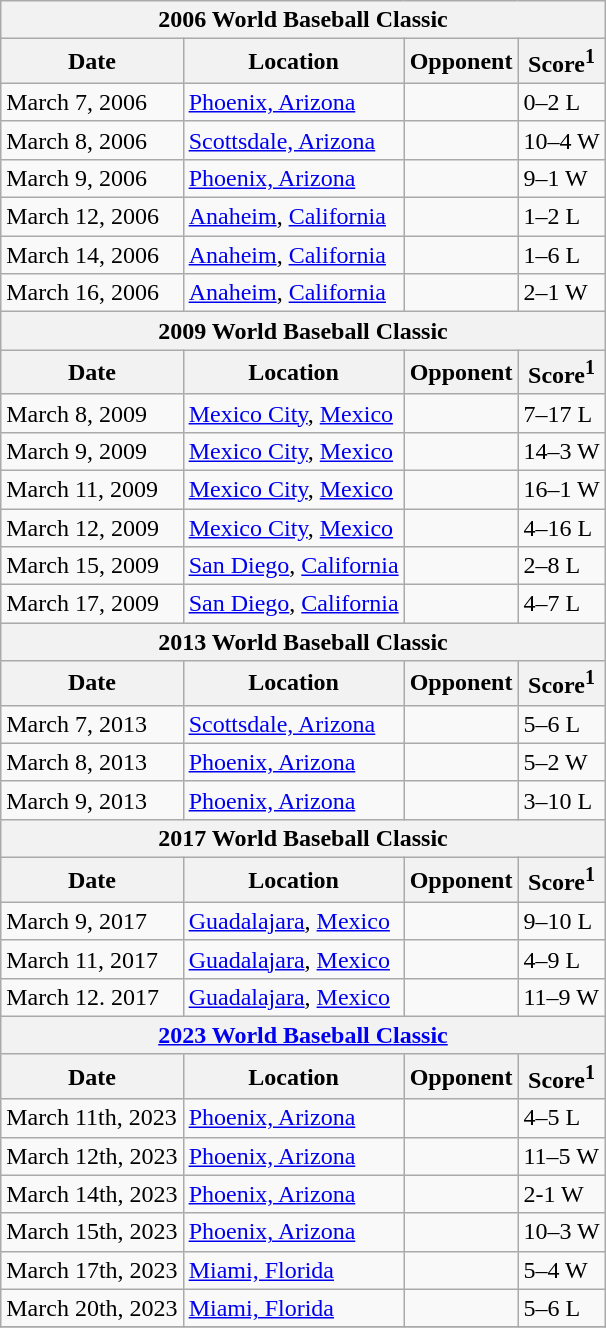<table class="wikitable">
<tr>
<th colspan=4>2006 World Baseball Classic</th>
</tr>
<tr>
<th>Date</th>
<th>Location</th>
<th>Opponent</th>
<th>Score<sup>1</sup></th>
</tr>
<tr>
<td>March 7, 2006</td>
<td><a href='#'>Phoenix, Arizona</a></td>
<td></td>
<td>0–2 L</td>
</tr>
<tr>
<td>March 8, 2006</td>
<td><a href='#'>Scottsdale, Arizona</a></td>
<td></td>
<td>10–4 W</td>
</tr>
<tr>
<td>March 9, 2006</td>
<td><a href='#'>Phoenix, Arizona</a></td>
<td></td>
<td>9–1 W</td>
</tr>
<tr>
<td>March 12, 2006</td>
<td><a href='#'>Anaheim</a>, <a href='#'>California</a></td>
<td></td>
<td>1–2 L</td>
</tr>
<tr>
<td>March 14, 2006</td>
<td><a href='#'>Anaheim</a>, <a href='#'>California</a></td>
<td></td>
<td>1–6 L</td>
</tr>
<tr>
<td>March 16, 2006</td>
<td><a href='#'>Anaheim</a>, <a href='#'>California</a></td>
<td></td>
<td>2–1 W</td>
</tr>
<tr>
<th colspan=4>2009 World Baseball Classic</th>
</tr>
<tr>
<th>Date</th>
<th>Location</th>
<th>Opponent</th>
<th>Score<sup>1</sup></th>
</tr>
<tr>
<td>March 8, 2009</td>
<td><a href='#'>Mexico City</a>, <a href='#'>Mexico</a></td>
<td></td>
<td>7–17 L</td>
</tr>
<tr>
<td>March 9, 2009</td>
<td><a href='#'>Mexico City</a>, <a href='#'>Mexico</a></td>
<td></td>
<td>14–3 W</td>
</tr>
<tr>
<td>March 11, 2009</td>
<td><a href='#'>Mexico City</a>, <a href='#'>Mexico</a></td>
<td></td>
<td>16–1 W</td>
</tr>
<tr>
<td>March 12, 2009</td>
<td><a href='#'>Mexico City</a>, <a href='#'>Mexico</a></td>
<td></td>
<td>4–16 L</td>
</tr>
<tr>
<td>March 15, 2009</td>
<td><a href='#'>San Diego</a>, <a href='#'>California</a></td>
<td></td>
<td>2–8 L</td>
</tr>
<tr>
<td>March 17, 2009</td>
<td><a href='#'>San Diego</a>, <a href='#'>California</a></td>
<td></td>
<td>4–7 L</td>
</tr>
<tr>
<th colspan=4>2013 World Baseball Classic</th>
</tr>
<tr>
<th>Date</th>
<th>Location</th>
<th>Opponent</th>
<th>Score<sup>1</sup></th>
</tr>
<tr>
<td>March 7, 2013</td>
<td><a href='#'>Scottsdale, Arizona</a></td>
<td></td>
<td>5–6 L</td>
</tr>
<tr>
<td>March 8, 2013</td>
<td><a href='#'>Phoenix, Arizona</a></td>
<td></td>
<td>5–2 W</td>
</tr>
<tr>
<td>March 9, 2013</td>
<td><a href='#'>Phoenix, Arizona</a></td>
<td></td>
<td>3–10 L</td>
</tr>
<tr>
<th colspan=4>2017 World Baseball Classic</th>
</tr>
<tr>
<th>Date</th>
<th>Location</th>
<th>Opponent</th>
<th>Score<sup>1</sup></th>
</tr>
<tr>
<td>March 9, 2017</td>
<td><a href='#'>Guadalajara</a>, <a href='#'>Mexico</a></td>
<td></td>
<td>9–10 L</td>
</tr>
<tr>
<td>March 11, 2017</td>
<td><a href='#'>Guadalajara</a>, <a href='#'>Mexico</a></td>
<td></td>
<td>4–9 L</td>
</tr>
<tr>
<td>March 12. 2017</td>
<td><a href='#'>Guadalajara</a>, <a href='#'>Mexico</a></td>
<td></td>
<td>11–9 W</td>
</tr>
<tr>
<th colspan=4><a href='#'>2023 World Baseball Classic</a></th>
</tr>
<tr>
<th>Date</th>
<th>Location</th>
<th>Opponent</th>
<th>Score<sup>1</sup></th>
</tr>
<tr>
<td>March 11th, 2023</td>
<td><a href='#'>Phoenix, Arizona</a></td>
<td></td>
<td>4–5 L</td>
</tr>
<tr>
<td>March 12th, 2023</td>
<td><a href='#'>Phoenix, Arizona</a></td>
<td></td>
<td>11–5 W</td>
</tr>
<tr>
<td>March 14th, 2023</td>
<td><a href='#'>Phoenix, Arizona</a></td>
<td></td>
<td>2-1 W</td>
</tr>
<tr>
<td>March 15th, 2023</td>
<td><a href='#'>Phoenix, Arizona</a></td>
<td></td>
<td>10–3 W</td>
</tr>
<tr>
<td>March 17th, 2023</td>
<td><a href='#'>Miami, Florida</a></td>
<td></td>
<td>5–4 W</td>
</tr>
<tr>
<td>March 20th, 2023</td>
<td><a href='#'>Miami, Florida</a></td>
<td></td>
<td>5–6 L</td>
</tr>
<tr>
</tr>
</table>
